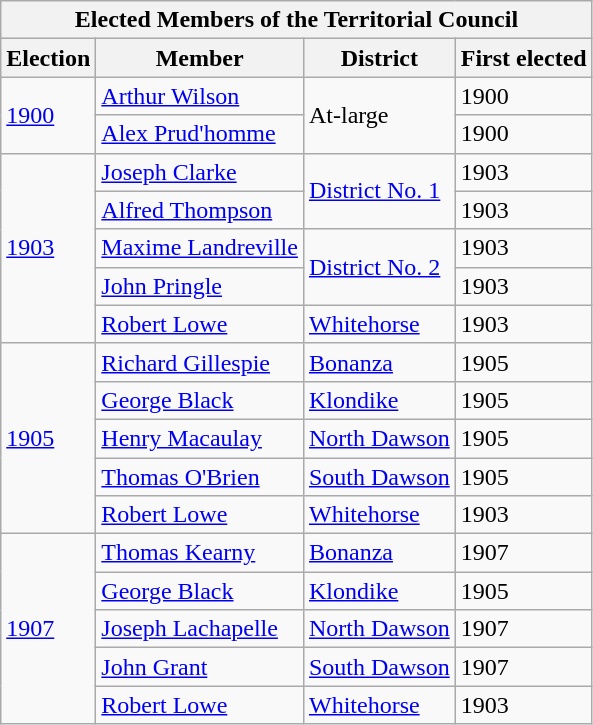<table class="wikitable sortable">
<tr>
<th colspan=4>Elected Members of the Territorial Council</th>
</tr>
<tr>
<th>Election</th>
<th>Member</th>
<th>District</th>
<th>First elected</th>
</tr>
<tr>
<td rowspan=2><a href='#'>1900</a></td>
<td><a href='#'>Arthur Wilson</a></td>
<td rowspan=2>At-large</td>
<td>1900</td>
</tr>
<tr>
<td><a href='#'>Alex Prud'homme</a></td>
<td>1900</td>
</tr>
<tr>
<td rowspan=5><a href='#'>1903</a></td>
<td><a href='#'>Joseph Clarke</a></td>
<td rowspan=2><a href='#'>District No. 1</a></td>
<td>1903</td>
</tr>
<tr>
<td><a href='#'>Alfred Thompson</a></td>
<td>1903</td>
</tr>
<tr>
<td><a href='#'>Maxime Landreville</a></td>
<td rowspan=2><a href='#'>District No. 2</a></td>
<td>1903</td>
</tr>
<tr>
<td><a href='#'>John Pringle</a></td>
<td>1903</td>
</tr>
<tr>
<td><a href='#'>Robert Lowe</a></td>
<td><a href='#'>Whitehorse</a></td>
<td>1903</td>
</tr>
<tr>
<td rowspan=5><a href='#'>1905</a></td>
<td><a href='#'>Richard Gillespie</a></td>
<td><a href='#'>Bonanza</a></td>
<td>1905</td>
</tr>
<tr>
<td><a href='#'>George Black</a></td>
<td><a href='#'>Klondike</a></td>
<td>1905</td>
</tr>
<tr>
<td><a href='#'>Henry Macaulay</a></td>
<td><a href='#'>North Dawson</a></td>
<td>1905</td>
</tr>
<tr>
<td><a href='#'>Thomas O'Brien</a></td>
<td><a href='#'>South Dawson</a></td>
<td>1905</td>
</tr>
<tr>
<td><a href='#'>Robert Lowe</a></td>
<td><a href='#'>Whitehorse</a></td>
<td>1903</td>
</tr>
<tr>
<td rowspan=5><a href='#'>1907</a></td>
<td><a href='#'>Thomas Kearny</a></td>
<td><a href='#'>Bonanza</a></td>
<td>1907</td>
</tr>
<tr>
<td><a href='#'>George Black</a></td>
<td><a href='#'>Klondike</a></td>
<td>1905</td>
</tr>
<tr>
<td><a href='#'>Joseph Lachapelle</a></td>
<td><a href='#'>North Dawson</a></td>
<td>1907</td>
</tr>
<tr>
<td><a href='#'>John Grant</a></td>
<td><a href='#'>South Dawson</a></td>
<td>1907</td>
</tr>
<tr>
<td><a href='#'>Robert Lowe</a></td>
<td><a href='#'>Whitehorse</a></td>
<td>1903</td>
</tr>
</table>
